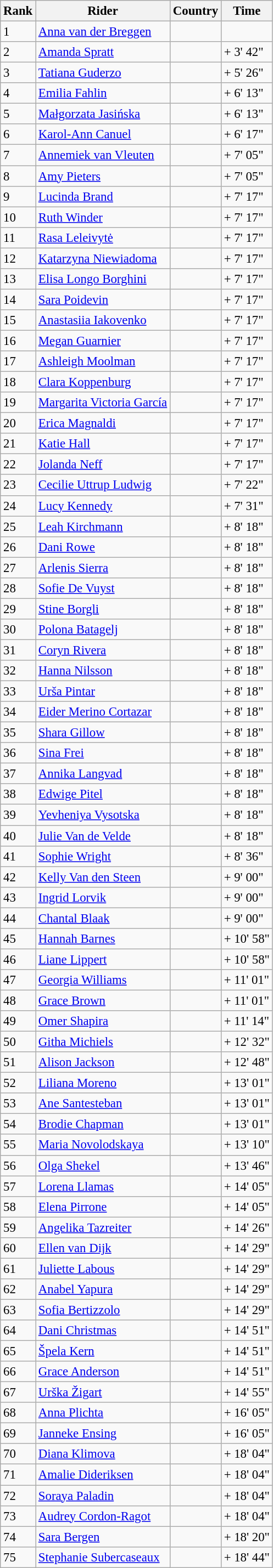<table class="wikitable sortable" style="font-size:95%; text-align:left;">
<tr>
<th>Rank</th>
<th>Rider</th>
<th>Country</th>
<th>Time</th>
</tr>
<tr>
<td>1</td>
<td><a href='#'>Anna van der Breggen</a></td>
<td></td>
<td></td>
</tr>
<tr>
<td>2</td>
<td><a href='#'>Amanda Spratt</a></td>
<td></td>
<td>+ 3' 42"</td>
</tr>
<tr>
<td>3</td>
<td><a href='#'>Tatiana Guderzo</a></td>
<td></td>
<td>+ 5' 26"</td>
</tr>
<tr>
<td>4</td>
<td><a href='#'>Emilia Fahlin</a></td>
<td></td>
<td>+ 6' 13"</td>
</tr>
<tr>
<td>5</td>
<td><a href='#'>Małgorzata Jasińska</a></td>
<td></td>
<td>+ 6' 13"</td>
</tr>
<tr>
<td>6</td>
<td><a href='#'>Karol-Ann Canuel</a></td>
<td></td>
<td>+ 6' 17"</td>
</tr>
<tr>
<td>7</td>
<td><a href='#'>Annemiek van Vleuten</a></td>
<td></td>
<td>+ 7' 05"</td>
</tr>
<tr>
<td>8</td>
<td><a href='#'>Amy Pieters</a></td>
<td></td>
<td>+ 7' 05"</td>
</tr>
<tr>
<td>9</td>
<td><a href='#'>Lucinda Brand</a></td>
<td></td>
<td>+ 7' 17"</td>
</tr>
<tr>
<td>10</td>
<td><a href='#'>Ruth Winder</a></td>
<td></td>
<td>+ 7' 17"</td>
</tr>
<tr>
<td>11</td>
<td><a href='#'>Rasa Leleivytė</a></td>
<td></td>
<td>+ 7' 17"</td>
</tr>
<tr>
<td>12</td>
<td><a href='#'>Katarzyna Niewiadoma</a></td>
<td></td>
<td>+ 7' 17"</td>
</tr>
<tr>
<td>13</td>
<td><a href='#'>Elisa Longo Borghini</a></td>
<td></td>
<td>+ 7' 17"</td>
</tr>
<tr>
<td>14</td>
<td><a href='#'>Sara Poidevin</a></td>
<td></td>
<td>+ 7' 17"</td>
</tr>
<tr>
<td>15</td>
<td><a href='#'>Anastasiia Iakovenko</a></td>
<td></td>
<td>+ 7' 17"</td>
</tr>
<tr>
<td>16</td>
<td><a href='#'>Megan Guarnier</a></td>
<td></td>
<td>+ 7' 17"</td>
</tr>
<tr>
<td>17</td>
<td><a href='#'>Ashleigh Moolman</a></td>
<td></td>
<td>+ 7' 17"</td>
</tr>
<tr>
<td>18</td>
<td><a href='#'>Clara Koppenburg</a></td>
<td></td>
<td>+ 7' 17"</td>
</tr>
<tr>
<td>19</td>
<td><a href='#'>Margarita Victoria García</a></td>
<td></td>
<td>+ 7' 17"</td>
</tr>
<tr>
<td>20</td>
<td><a href='#'>Erica Magnaldi</a></td>
<td></td>
<td>+ 7' 17"</td>
</tr>
<tr>
<td>21</td>
<td><a href='#'>Katie Hall</a></td>
<td></td>
<td>+ 7' 17"</td>
</tr>
<tr>
<td>22</td>
<td><a href='#'>Jolanda Neff</a></td>
<td></td>
<td>+ 7' 17"</td>
</tr>
<tr>
<td>23</td>
<td><a href='#'>Cecilie Uttrup Ludwig</a></td>
<td></td>
<td>+ 7' 22"</td>
</tr>
<tr>
<td>24</td>
<td><a href='#'>Lucy Kennedy</a></td>
<td></td>
<td>+ 7' 31"</td>
</tr>
<tr>
<td>25</td>
<td><a href='#'>Leah Kirchmann</a></td>
<td></td>
<td>+ 8' 18"</td>
</tr>
<tr>
<td>26</td>
<td><a href='#'>Dani Rowe</a></td>
<td></td>
<td>+ 8' 18"</td>
</tr>
<tr>
<td>27</td>
<td><a href='#'>Arlenis Sierra</a></td>
<td></td>
<td>+ 8' 18"</td>
</tr>
<tr>
<td>28</td>
<td><a href='#'>Sofie De Vuyst</a></td>
<td></td>
<td>+ 8' 18"</td>
</tr>
<tr>
<td>29</td>
<td><a href='#'>Stine Borgli</a></td>
<td></td>
<td>+ 8' 18"</td>
</tr>
<tr>
<td>30</td>
<td><a href='#'>Polona Batagelj</a></td>
<td></td>
<td>+ 8' 18"</td>
</tr>
<tr>
<td>31</td>
<td><a href='#'>Coryn Rivera</a></td>
<td></td>
<td>+ 8' 18"</td>
</tr>
<tr>
<td>32</td>
<td><a href='#'>Hanna Nilsson</a></td>
<td></td>
<td>+ 8' 18"</td>
</tr>
<tr>
<td>33</td>
<td><a href='#'>Urša Pintar</a></td>
<td></td>
<td>+ 8' 18"</td>
</tr>
<tr>
<td>34</td>
<td><a href='#'>Eider Merino Cortazar</a></td>
<td></td>
<td>+ 8' 18"</td>
</tr>
<tr>
<td>35</td>
<td><a href='#'>Shara Gillow</a></td>
<td></td>
<td>+ 8' 18"</td>
</tr>
<tr>
<td>36</td>
<td><a href='#'>Sina Frei</a></td>
<td></td>
<td>+ 8' 18"</td>
</tr>
<tr>
<td>37</td>
<td><a href='#'>Annika Langvad</a></td>
<td></td>
<td>+ 8' 18"</td>
</tr>
<tr>
<td>38</td>
<td><a href='#'>Edwige Pitel</a></td>
<td></td>
<td>+ 8' 18"</td>
</tr>
<tr>
<td>39</td>
<td><a href='#'>Yevheniya Vysotska</a></td>
<td></td>
<td>+ 8' 18"</td>
</tr>
<tr>
<td>40</td>
<td><a href='#'>Julie Van de Velde</a></td>
<td></td>
<td>+ 8' 18"</td>
</tr>
<tr>
<td>41</td>
<td><a href='#'>Sophie Wright</a></td>
<td></td>
<td>+ 8' 36"</td>
</tr>
<tr>
<td>42</td>
<td><a href='#'>Kelly Van den Steen</a></td>
<td></td>
<td>+ 9' 00"</td>
</tr>
<tr>
<td>43</td>
<td><a href='#'>Ingrid Lorvik</a></td>
<td></td>
<td>+ 9' 00"</td>
</tr>
<tr>
<td>44</td>
<td><a href='#'>Chantal Blaak</a></td>
<td></td>
<td>+ 9' 00"</td>
</tr>
<tr>
<td>45</td>
<td><a href='#'>Hannah Barnes</a></td>
<td></td>
<td>+ 10' 58"</td>
</tr>
<tr>
<td>46</td>
<td><a href='#'>Liane Lippert</a></td>
<td></td>
<td>+ 10' 58"</td>
</tr>
<tr>
<td>47</td>
<td><a href='#'>Georgia Williams</a></td>
<td></td>
<td>+ 11' 01"</td>
</tr>
<tr>
<td>48</td>
<td><a href='#'>Grace Brown</a></td>
<td></td>
<td>+ 11' 01"</td>
</tr>
<tr>
<td>49</td>
<td><a href='#'>Omer Shapira</a></td>
<td></td>
<td>+ 11' 14"</td>
</tr>
<tr>
<td>50</td>
<td><a href='#'>Githa Michiels</a></td>
<td></td>
<td>+ 12' 32"</td>
</tr>
<tr>
<td>51</td>
<td><a href='#'>Alison Jackson</a></td>
<td></td>
<td>+ 12' 48"</td>
</tr>
<tr>
<td>52</td>
<td><a href='#'>Liliana Moreno</a></td>
<td></td>
<td>+ 13' 01"</td>
</tr>
<tr>
<td>53</td>
<td><a href='#'>Ane Santesteban</a></td>
<td></td>
<td>+ 13' 01"</td>
</tr>
<tr>
<td>54</td>
<td><a href='#'>Brodie Chapman</a></td>
<td></td>
<td>+ 13' 01"</td>
</tr>
<tr>
<td>55</td>
<td><a href='#'>Maria Novolodskaya</a></td>
<td></td>
<td>+ 13' 10"</td>
</tr>
<tr>
<td>56</td>
<td><a href='#'>Olga Shekel</a></td>
<td></td>
<td>+ 13' 46"</td>
</tr>
<tr>
<td>57</td>
<td><a href='#'>Lorena Llamas</a></td>
<td></td>
<td>+ 14' 05"</td>
</tr>
<tr>
<td>58</td>
<td><a href='#'>Elena Pirrone</a></td>
<td></td>
<td>+ 14' 05"</td>
</tr>
<tr>
<td>59</td>
<td><a href='#'>Angelika Tazreiter</a></td>
<td></td>
<td>+ 14' 26"</td>
</tr>
<tr>
<td>60</td>
<td><a href='#'>Ellen van Dijk</a></td>
<td></td>
<td>+ 14' 29"</td>
</tr>
<tr>
<td>61</td>
<td><a href='#'>Juliette Labous</a></td>
<td></td>
<td>+ 14' 29"</td>
</tr>
<tr>
<td>62</td>
<td><a href='#'>Anabel Yapura</a></td>
<td></td>
<td>+ 14' 29"</td>
</tr>
<tr>
<td>63</td>
<td><a href='#'>Sofia Bertizzolo</a></td>
<td></td>
<td>+ 14' 29"</td>
</tr>
<tr>
<td>64</td>
<td><a href='#'>Dani Christmas</a></td>
<td></td>
<td>+ 14' 51"</td>
</tr>
<tr>
<td>65</td>
<td><a href='#'>Špela Kern</a></td>
<td></td>
<td>+ 14' 51"</td>
</tr>
<tr>
<td>66</td>
<td><a href='#'>Grace Anderson</a></td>
<td></td>
<td>+ 14' 51"</td>
</tr>
<tr>
<td>67</td>
<td><a href='#'>Urška Žigart</a></td>
<td></td>
<td>+ 14' 55"</td>
</tr>
<tr>
<td>68</td>
<td><a href='#'>Anna Plichta</a></td>
<td></td>
<td>+ 16' 05"</td>
</tr>
<tr>
<td>69</td>
<td><a href='#'>Janneke Ensing</a></td>
<td></td>
<td>+ 16' 05"</td>
</tr>
<tr>
<td>70</td>
<td><a href='#'>Diana Klimova</a></td>
<td></td>
<td>+ 18' 04"</td>
</tr>
<tr>
<td>71</td>
<td><a href='#'>Amalie Dideriksen</a></td>
<td></td>
<td>+ 18' 04"</td>
</tr>
<tr>
<td>72</td>
<td><a href='#'>Soraya Paladin</a></td>
<td></td>
<td>+ 18' 04"</td>
</tr>
<tr>
<td>73</td>
<td><a href='#'>Audrey Cordon-Ragot</a></td>
<td></td>
<td>+ 18' 04"</td>
</tr>
<tr>
<td>74</td>
<td><a href='#'>Sara Bergen</a></td>
<td></td>
<td>+ 18' 20"</td>
</tr>
<tr>
<td>75</td>
<td><a href='#'>Stephanie Subercaseaux</a></td>
<td></td>
<td>+ 18' 44"</td>
</tr>
</table>
